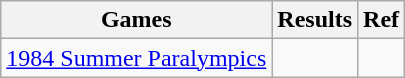<table class="wikitable">
<tr>
<th>Games</th>
<th>Results</th>
<th>Ref</th>
</tr>
<tr>
<td><a href='#'>1984 Summer Paralympics</a></td>
<td></td>
<td></td>
</tr>
</table>
